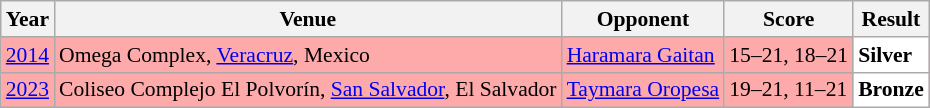<table class="sortable wikitable" style="font-size: 90%;">
<tr>
<th>Year</th>
<th>Venue</th>
<th>Opponent</th>
<th>Score</th>
<th>Result</th>
</tr>
<tr style="background:#FFAAAA">
<td align="center"><a href='#'>2014</a></td>
<td align="left">Omega Complex, <a href='#'>Veracruz</a>, Mexico</td>
<td align="left"> <a href='#'>Haramara Gaitan</a></td>
<td align="left">15–21, 18–21</td>
<td style="text-align:left; background:white"> <strong>Silver</strong></td>
</tr>
<tr style="background:#FFAAAA">
<td align="center"><a href='#'>2023</a></td>
<td align="left">Coliseo Complejo El Polvorín, <a href='#'>San Salvador</a>, El Salvador</td>
<td align="left"> <a href='#'>Taymara Oropesa</a></td>
<td align="left">19–21, 11–21</td>
<td style="text-align:left; background:white"> <strong>Bronze</strong></td>
</tr>
</table>
